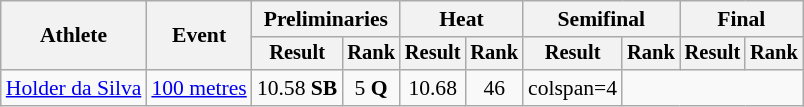<table class="wikitable" style="font-size:90%">
<tr>
<th rowspan="2">Athlete</th>
<th rowspan="2">Event</th>
<th colspan="2">Preliminaries</th>
<th colspan="2">Heat</th>
<th colspan="2">Semifinal</th>
<th colspan="2">Final</th>
</tr>
<tr style="font-size:95%">
<th>Result</th>
<th>Rank</th>
<th>Result</th>
<th>Rank</th>
<th>Result</th>
<th>Rank</th>
<th>Result</th>
<th>Rank</th>
</tr>
<tr style=text-align:center>
<td style=text-align:left><a href='#'>Holder da Silva</a></td>
<td style=text-align:left><a href='#'>100 metres</a></td>
<td>10.58 <strong>SB</strong></td>
<td>5 <strong>Q</strong></td>
<td>10.68</td>
<td>46</td>
<td>colspan=4 </td>
</tr>
</table>
